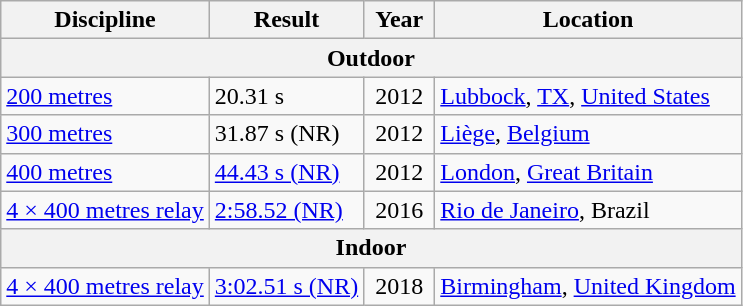<table class=wikitable>
<tr>
<th>Discipline</th>
<th>Result</th>
<th width=40>Year</th>
<th>Location</th>
</tr>
<tr>
<th colspan=4>Outdoor</th>
</tr>
<tr>
<td><a href='#'>200 metres</a></td>
<td>20.31 s</td>
<td align="center">2012</td>
<td><a href='#'>Lubbock</a>, <a href='#'>TX</a>, <a href='#'>United States</a></td>
</tr>
<tr>
<td><a href='#'>300 metres</a></td>
<td>31.87 s (NR)</td>
<td align="center">2012</td>
<td><a href='#'>Liège</a>, <a href='#'>Belgium</a></td>
</tr>
<tr>
<td><a href='#'>400 metres</a></td>
<td><a href='#'>44.43 s (NR)</a></td>
<td align="center">2012</td>
<td><a href='#'>London</a>, <a href='#'>Great Britain</a></td>
</tr>
<tr>
<td><a href='#'>4 × 400 metres relay</a></td>
<td><a href='#'>2:58.52 (NR)</a></td>
<td align="center">2016</td>
<td><a href='#'>Rio de Janeiro</a>, Brazil</td>
</tr>
<tr>
<th colspan=4>Indoor</th>
</tr>
<tr>
<td><a href='#'>4 × 400 metres relay</a></td>
<td><a href='#'>3:02.51 s (NR)</a></td>
<td align="center">2018</td>
<td><a href='#'>Birmingham</a>, <a href='#'>United Kingdom</a></td>
</tr>
</table>
